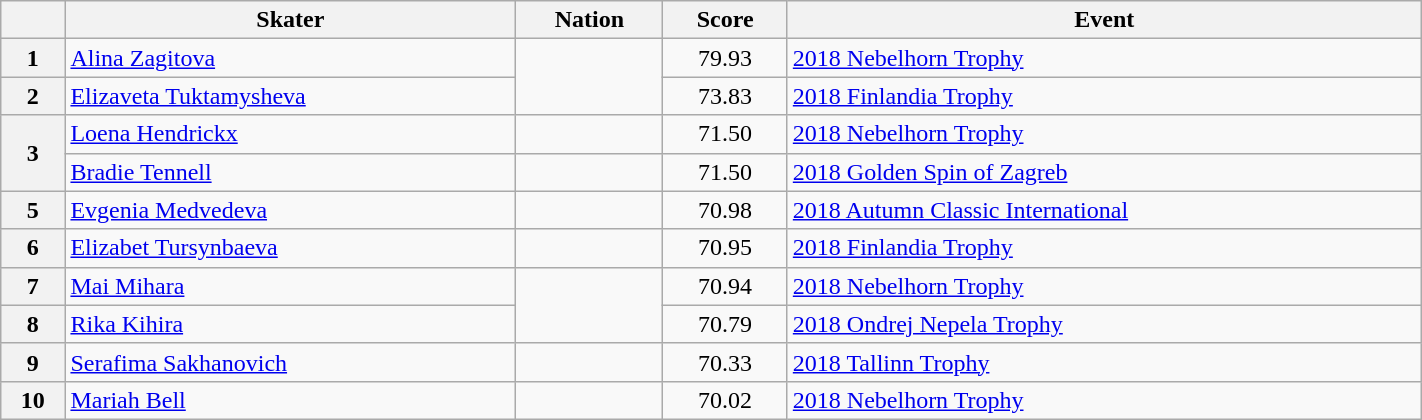<table class="wikitable sortable" style="text-align:left; width:75%">
<tr>
<th scope="col"></th>
<th scope="col">Skater</th>
<th scope="col">Nation</th>
<th scope="col">Score</th>
<th scope="col">Event</th>
</tr>
<tr>
<th scope="row">1</th>
<td><a href='#'>Alina Zagitova</a></td>
<td rowspan="2"></td>
<td style="text-align:center;">79.93</td>
<td><a href='#'>2018 Nebelhorn Trophy</a></td>
</tr>
<tr>
<th scope="row">2</th>
<td><a href='#'>Elizaveta Tuktamysheva</a></td>
<td style="text-align:center;">73.83</td>
<td><a href='#'> 2018 Finlandia Trophy</a></td>
</tr>
<tr>
<th scope="row" rowspan=2>3</th>
<td><a href='#'>Loena Hendrickx</a></td>
<td></td>
<td style="text-align:center;">71.50</td>
<td><a href='#'>2018 Nebelhorn Trophy</a></td>
</tr>
<tr>
<td><a href='#'>Bradie Tennell</a></td>
<td></td>
<td style="text-align:center;">71.50</td>
<td><a href='#'>2018 Golden Spin of Zagreb</a></td>
</tr>
<tr>
<th scope="row">5</th>
<td><a href='#'>Evgenia Medvedeva</a></td>
<td></td>
<td style="text-align:center;">70.98</td>
<td><a href='#'>2018 Autumn Classic International</a></td>
</tr>
<tr>
<th scope="row">6</th>
<td><a href='#'>Elizabet Tursynbaeva</a></td>
<td></td>
<td style="text-align:center;">70.95</td>
<td><a href='#'> 2018 Finlandia Trophy</a></td>
</tr>
<tr>
<th scope="row">7</th>
<td><a href='#'>Mai Mihara</a></td>
<td rowspan="2"></td>
<td style="text-align:center;">70.94</td>
<td><a href='#'>2018 Nebelhorn Trophy</a></td>
</tr>
<tr>
<th scope="row">8</th>
<td><a href='#'>Rika Kihira</a></td>
<td style="text-align:center;">70.79</td>
<td><a href='#'>2018 Ondrej Nepela Trophy</a></td>
</tr>
<tr>
<th scope="row">9</th>
<td><a href='#'>Serafima Sakhanovich</a></td>
<td></td>
<td style="text-align:center;">70.33</td>
<td><a href='#'>2018 Tallinn Trophy</a></td>
</tr>
<tr>
<th scope="row">10</th>
<td><a href='#'>Mariah Bell</a></td>
<td></td>
<td style="text-align:center;">70.02</td>
<td><a href='#'>2018 Nebelhorn Trophy</a></td>
</tr>
</table>
